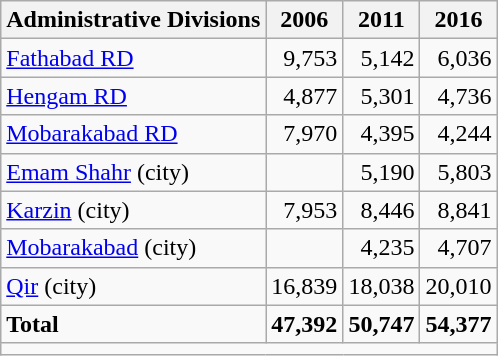<table class="wikitable">
<tr>
<th>Administrative Divisions</th>
<th>2006</th>
<th>2011</th>
<th>2016</th>
</tr>
<tr>
<td><a href='#'>Fathabad RD</a></td>
<td style="text-align: right;">9,753</td>
<td style="text-align: right;">5,142</td>
<td style="text-align: right;">6,036</td>
</tr>
<tr>
<td><a href='#'>Hengam RD</a></td>
<td style="text-align: right;">4,877</td>
<td style="text-align: right;">5,301</td>
<td style="text-align: right;">4,736</td>
</tr>
<tr>
<td><a href='#'>Mobarakabad RD</a></td>
<td style="text-align: right;">7,970</td>
<td style="text-align: right;">4,395</td>
<td style="text-align: right;">4,244</td>
</tr>
<tr>
<td><a href='#'>Emam Shahr</a> (city)</td>
<td style="text-align: right;"></td>
<td style="text-align: right;">5,190</td>
<td style="text-align: right;">5,803</td>
</tr>
<tr>
<td><a href='#'>Karzin</a> (city)</td>
<td style="text-align: right;">7,953</td>
<td style="text-align: right;">8,446</td>
<td style="text-align: right;">8,841</td>
</tr>
<tr>
<td><a href='#'>Mobarakabad</a> (city)</td>
<td style="text-align: right;"></td>
<td style="text-align: right;">4,235</td>
<td style="text-align: right;">4,707</td>
</tr>
<tr>
<td><a href='#'>Qir</a> (city)</td>
<td style="text-align: right;">16,839</td>
<td style="text-align: right;">18,038</td>
<td style="text-align: right;">20,010</td>
</tr>
<tr>
<td><strong>Total</strong></td>
<td style="text-align: right;"><strong>47,392</strong></td>
<td style="text-align: right;"><strong>50,747</strong></td>
<td style="text-align: right;"><strong>54,377</strong></td>
</tr>
<tr>
<td colspan=4></td>
</tr>
</table>
